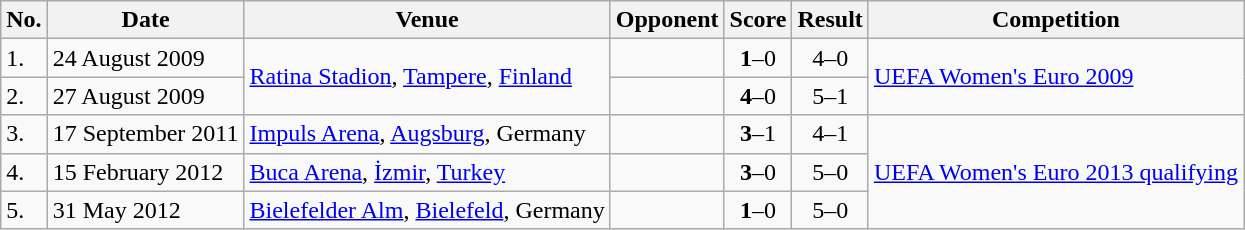<table class="wikitable">
<tr>
<th>No.</th>
<th>Date</th>
<th>Venue</th>
<th>Opponent</th>
<th>Score</th>
<th>Result</th>
<th>Competition</th>
</tr>
<tr>
<td>1.</td>
<td>24 August 2009</td>
<td rowspan="2"><a href='#'>Ratina Stadion</a>, <a href='#'>Tampere</a>, <a href='#'>Finland</a></td>
<td></td>
<td align=center><strong>1</strong>–0</td>
<td align=center>4–0</td>
<td rowspan="2"><a href='#'>UEFA Women's Euro 2009</a></td>
</tr>
<tr>
<td>2.</td>
<td>27 August 2009</td>
<td></td>
<td align=center><strong>4</strong>–0</td>
<td align=center>5–1</td>
</tr>
<tr>
<td>3.</td>
<td>17 September 2011</td>
<td><a href='#'>Impuls Arena</a>, <a href='#'>Augsburg</a>, Germany</td>
<td></td>
<td align=center><strong>3</strong>–1</td>
<td align=center>4–1</td>
<td rowspan="3"><a href='#'>UEFA Women's Euro 2013 qualifying</a></td>
</tr>
<tr>
<td>4.</td>
<td>15 February 2012</td>
<td><a href='#'>Buca Arena</a>, <a href='#'>İzmir</a>, <a href='#'>Turkey</a></td>
<td></td>
<td align=center><strong>3</strong>–0</td>
<td align=center>5–0</td>
</tr>
<tr>
<td>5.</td>
<td>31 May 2012</td>
<td><a href='#'>Bielefelder Alm</a>, <a href='#'>Bielefeld</a>, Germany</td>
<td></td>
<td align=center><strong>1</strong>–0</td>
<td align=center>5–0</td>
</tr>
</table>
